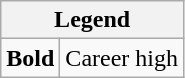<table class="wikitable mw-collapsible mw-collapsed">
<tr>
<th colspan="3">Legend</th>
</tr>
<tr>
<td><strong>Bold</strong></td>
<td>Career high</td>
</tr>
</table>
